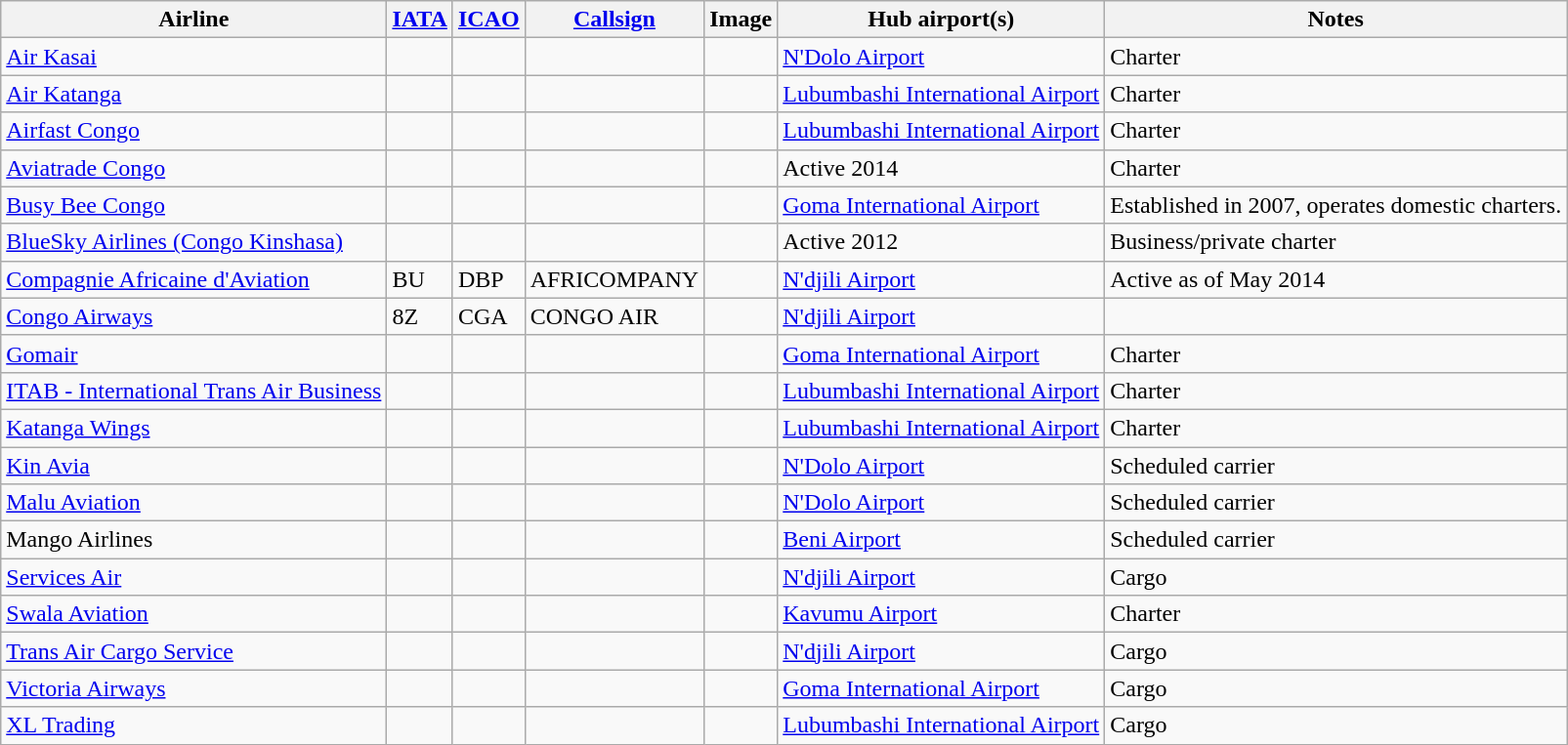<table class="wikitable sortable" style="border: 0; cellpadding: 2; cellspacing: 3;">
<tr valign="middle">
<th>Airline</th>
<th><a href='#'>IATA</a></th>
<th><a href='#'>ICAO</a></th>
<th><a href='#'>Callsign</a></th>
<th>Image</th>
<th>Hub airport(s)</th>
<th class="unsortable">Notes</th>
</tr>
<tr>
<td><a href='#'>Air Kasai</a></td>
<td></td>
<td></td>
<td></td>
<td></td>
<td><a href='#'>N'Dolo Airport</a></td>
<td>Charter</td>
</tr>
<tr>
<td><a href='#'>Air Katanga</a></td>
<td></td>
<td></td>
<td></td>
<td></td>
<td><a href='#'>Lubumbashi International Airport</a></td>
<td>Charter</td>
</tr>
<tr>
<td><a href='#'>Airfast Congo</a></td>
<td></td>
<td></td>
<td></td>
<td></td>
<td><a href='#'>Lubumbashi International Airport</a></td>
<td>Charter</td>
</tr>
<tr>
<td><a href='#'>Aviatrade Congo</a></td>
<td></td>
<td></td>
<td></td>
<td></td>
<td>Active 2014</td>
<td>Charter</td>
</tr>
<tr>
<td><a href='#'>Busy Bee Congo</a></td>
<td></td>
<td></td>
<td></td>
<td></td>
<td><a href='#'>Goma International Airport</a></td>
<td>Established in 2007, operates domestic charters.</td>
</tr>
<tr>
<td><a href='#'>BlueSky Airlines (Congo Kinshasa)</a></td>
<td></td>
<td></td>
<td></td>
<td></td>
<td>Active 2012</td>
<td>Business/private charter</td>
</tr>
<tr>
<td><a href='#'>Compagnie Africaine d'Aviation</a></td>
<td>BU</td>
<td>DBP</td>
<td>AFRICOMPANY</td>
<td></td>
<td><a href='#'>N'djili Airport</a></td>
<td>Active as of May 2014</td>
</tr>
<tr>
<td><a href='#'>Congo Airways</a></td>
<td>8Z</td>
<td>CGA</td>
<td>CONGO AIR</td>
<td></td>
<td><a href='#'>N'djili Airport</a></td>
<td></td>
</tr>
<tr>
<td><a href='#'>Gomair</a></td>
<td></td>
<td></td>
<td></td>
<td></td>
<td><a href='#'>Goma International Airport</a></td>
<td>Charter</td>
</tr>
<tr>
<td><a href='#'>ITAB - International Trans Air Business</a></td>
<td></td>
<td></td>
<td></td>
<td></td>
<td><a href='#'>Lubumbashi International Airport</a></td>
<td>Charter</td>
</tr>
<tr>
<td><a href='#'>Katanga Wings</a></td>
<td></td>
<td></td>
<td></td>
<td></td>
<td><a href='#'>Lubumbashi International Airport</a></td>
<td>Charter</td>
</tr>
<tr>
<td><a href='#'>Kin Avia</a></td>
<td></td>
<td></td>
<td></td>
<td></td>
<td><a href='#'>N'Dolo Airport</a></td>
<td>Scheduled carrier</td>
</tr>
<tr>
<td><a href='#'>Malu Aviation</a></td>
<td></td>
<td></td>
<td></td>
<td></td>
<td><a href='#'>N'Dolo Airport</a></td>
<td>Scheduled carrier</td>
</tr>
<tr>
<td>Mango Airlines</td>
<td></td>
<td></td>
<td></td>
<td></td>
<td><a href='#'>Beni Airport</a></td>
<td>Scheduled carrier</td>
</tr>
<tr>
<td><a href='#'>Services Air</a></td>
<td></td>
<td></td>
<td></td>
<td></td>
<td><a href='#'>N'djili Airport</a></td>
<td>Cargo</td>
</tr>
<tr>
<td><a href='#'>Swala Aviation</a></td>
<td></td>
<td></td>
<td></td>
<td></td>
<td><a href='#'>Kavumu Airport </a></td>
<td>Charter</td>
</tr>
<tr>
<td><a href='#'>Trans Air Cargo Service</a></td>
<td></td>
<td></td>
<td></td>
<td></td>
<td><a href='#'>N'djili Airport</a></td>
<td>Cargo</td>
</tr>
<tr>
<td><a href='#'>Victoria Airways</a></td>
<td></td>
<td></td>
<td></td>
<td></td>
<td><a href='#'>Goma International Airport</a></td>
<td>Cargo</td>
</tr>
<tr>
<td><a href='#'>XL Trading</a></td>
<td></td>
<td></td>
<td></td>
<td></td>
<td><a href='#'>Lubumbashi International Airport</a></td>
<td>Cargo</td>
</tr>
</table>
